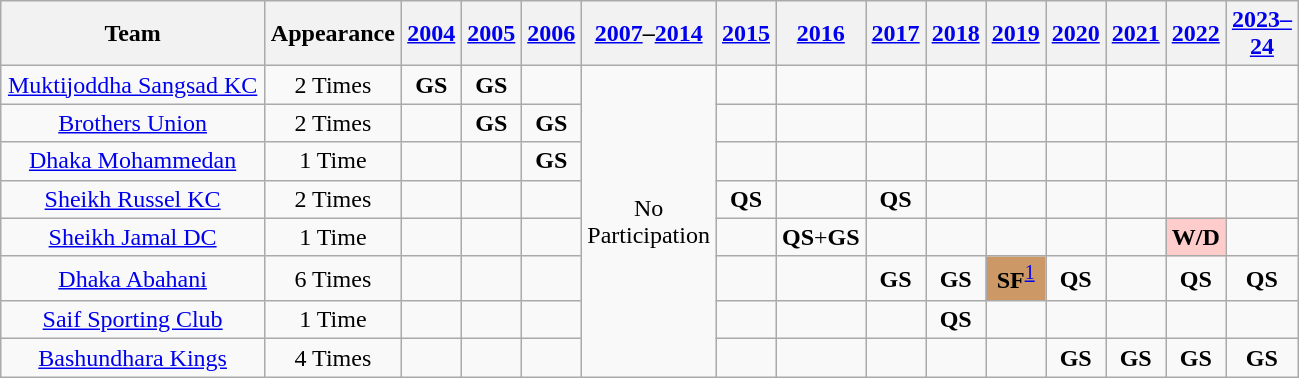<table width=68.5% class="wikitable" style="text-align:">
<tr>
<th width=20%>Team</th>
<th width=8%>Appearance</th>
<th width=4.5%><a href='#'>2004</a></th>
<th width=4.5%><a href='#'>2005</a></th>
<th width=4.5%><a href='#'>2006</a></th>
<th width=4.5%><a href='#'>2007</a>–<a href='#'>2014</a></th>
<th width=4.5%><a href='#'>2015</a></th>
<th width=4.5%><a href='#'>2016</a></th>
<th width=4.5%><a href='#'>2017</a></th>
<th width=4.5%><a href='#'>2018</a></th>
<th width=4.5%><a href='#'>2019</a></th>
<th width=4.5%><a href='#'>2020</a></th>
<th width=4.5%><a href='#'>2021</a></th>
<th width=4.5%><a href='#'>2022</a></th>
<th width=4.5%><a href='#'>2023–24</a></th>
</tr>
<tr style="text-align:center"||>
<td style="text-align:center"> <a href='#'>Muktijoddha Sangsad KC</a></td>
<td>2 Times</td>
<td><strong>GS</strong></td>
<td><strong>GS</strong></td>
<td></td>
<td rowspan="8">No Participation</td>
<td></td>
<td></td>
<td></td>
<td></td>
<td></td>
<td></td>
<td></td>
<td></td>
<td></td>
</tr>
<tr style="text-align:center"||>
<td style="text-align:center"> <a href='#'>Brothers Union</a></td>
<td>2 Times</td>
<td></td>
<td><strong>GS</strong></td>
<td><strong>GS</strong></td>
<td></td>
<td></td>
<td></td>
<td></td>
<td></td>
<td></td>
<td></td>
<td></td>
<td></td>
</tr>
<tr style="text-align:center"||>
<td style="text-align:center"> <a href='#'>Dhaka Mohammedan</a></td>
<td>1 Time</td>
<td></td>
<td></td>
<td><strong>GS</strong></td>
<td></td>
<td></td>
<td></td>
<td></td>
<td></td>
<td></td>
<td></td>
<td></td>
<td></td>
</tr>
<tr style="text-align:center"||>
<td style="text-align:center"> <a href='#'>Sheikh Russel KC</a></td>
<td>2 Times</td>
<td></td>
<td></td>
<td></td>
<td><strong>QS</strong></td>
<td></td>
<td><strong>QS</strong></td>
<td></td>
<td></td>
<td></td>
<td></td>
<td></td>
<td></td>
</tr>
<tr style="text-align:center"||>
<td style="text-align:center"> <a href='#'>Sheikh Jamal DC</a></td>
<td>1 Time</td>
<td></td>
<td></td>
<td></td>
<td></td>
<td><strong>QS</strong>+<strong>GS</strong></td>
<td></td>
<td></td>
<td></td>
<td></td>
<td></td>
<td style="background:#FFCCCC"><strong>W/D</strong></td>
<td></td>
</tr>
<tr style="text-align:center"||>
<td style="text-align:center"> <a href='#'>Dhaka Abahani</a></td>
<td>6 Times</td>
<td></td>
<td></td>
<td></td>
<td></td>
<td></td>
<td><strong>GS</strong></td>
<td><strong>GS</strong></td>
<td style="background:#c96"><strong>SF</strong><sup><a href='#'>1</a></sup></td>
<td><strong>QS</strong></td>
<td></td>
<td><strong>QS</strong></td>
<td><strong>QS</strong></td>
</tr>
<tr style="text-align:center"||>
<td style="text-align:center"> <a href='#'>Saif Sporting Club</a></td>
<td>1 Time</td>
<td></td>
<td></td>
<td></td>
<td></td>
<td></td>
<td></td>
<td><strong>QS</strong></td>
<td></td>
<td></td>
<td></td>
<td></td>
<td></td>
</tr>
<tr style="text-align:center"||>
<td style="text-align:center"> <a href='#'>Bashundhara Kings</a></td>
<td>4 Times</td>
<td></td>
<td></td>
<td></td>
<td></td>
<td></td>
<td></td>
<td></td>
<td></td>
<td><strong>GS</strong></td>
<td><strong>GS</strong></td>
<td><strong>GS</strong></td>
<td><strong>GS</strong></td>
</tr>
</table>
